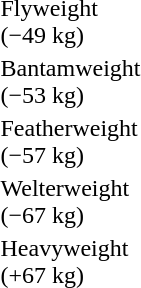<table>
<tr>
<td rowspan=2>Flyweight<br>(−49 kg) </td>
<td rowspan=2></td>
<td rowspan=2></td>
<td></td>
</tr>
<tr>
<td></td>
</tr>
<tr>
<td rowspan=2>Bantamweight<br>(−53 kg) </td>
<td rowspan=2></td>
<td rowspan=2></td>
<td></td>
</tr>
<tr>
<td></td>
</tr>
<tr>
<td rowspan=2>Featherweight<br>(−57 kg) </td>
<td rowspan=2></td>
<td rowspan=2></td>
<td></td>
</tr>
<tr>
<td></td>
</tr>
<tr>
<td rowspan=2>Welterweight<br>(−67 kg) </td>
<td rowspan=2></td>
<td rowspan=2></td>
<td></td>
</tr>
<tr>
<td></td>
</tr>
<tr>
<td rowspan=2>Heavyweight<br>(+67 kg) </td>
<td rowspan=2></td>
<td rowspan=2></td>
<td></td>
</tr>
<tr>
<td></td>
</tr>
</table>
